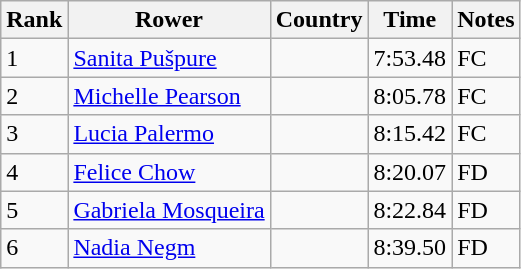<table class="wikitable">
<tr>
<th>Rank</th>
<th>Rower</th>
<th>Country</th>
<th>Time</th>
<th>Notes</th>
</tr>
<tr>
<td>1</td>
<td><a href='#'>Sanita Pušpure</a></td>
<td></td>
<td>7:53.48</td>
<td>FC</td>
</tr>
<tr>
<td>2</td>
<td><a href='#'>Michelle Pearson</a></td>
<td></td>
<td>8:05.78</td>
<td>FC</td>
</tr>
<tr>
<td>3</td>
<td><a href='#'>Lucia Palermo</a></td>
<td></td>
<td>8:15.42</td>
<td>FC</td>
</tr>
<tr>
<td>4</td>
<td><a href='#'>Felice Chow</a></td>
<td></td>
<td>8:20.07</td>
<td>FD</td>
</tr>
<tr>
<td>5</td>
<td><a href='#'>Gabriela Mosqueira</a></td>
<td></td>
<td>8:22.84</td>
<td>FD</td>
</tr>
<tr>
<td>6</td>
<td><a href='#'>Nadia Negm</a></td>
<td></td>
<td>8:39.50</td>
<td>FD</td>
</tr>
</table>
